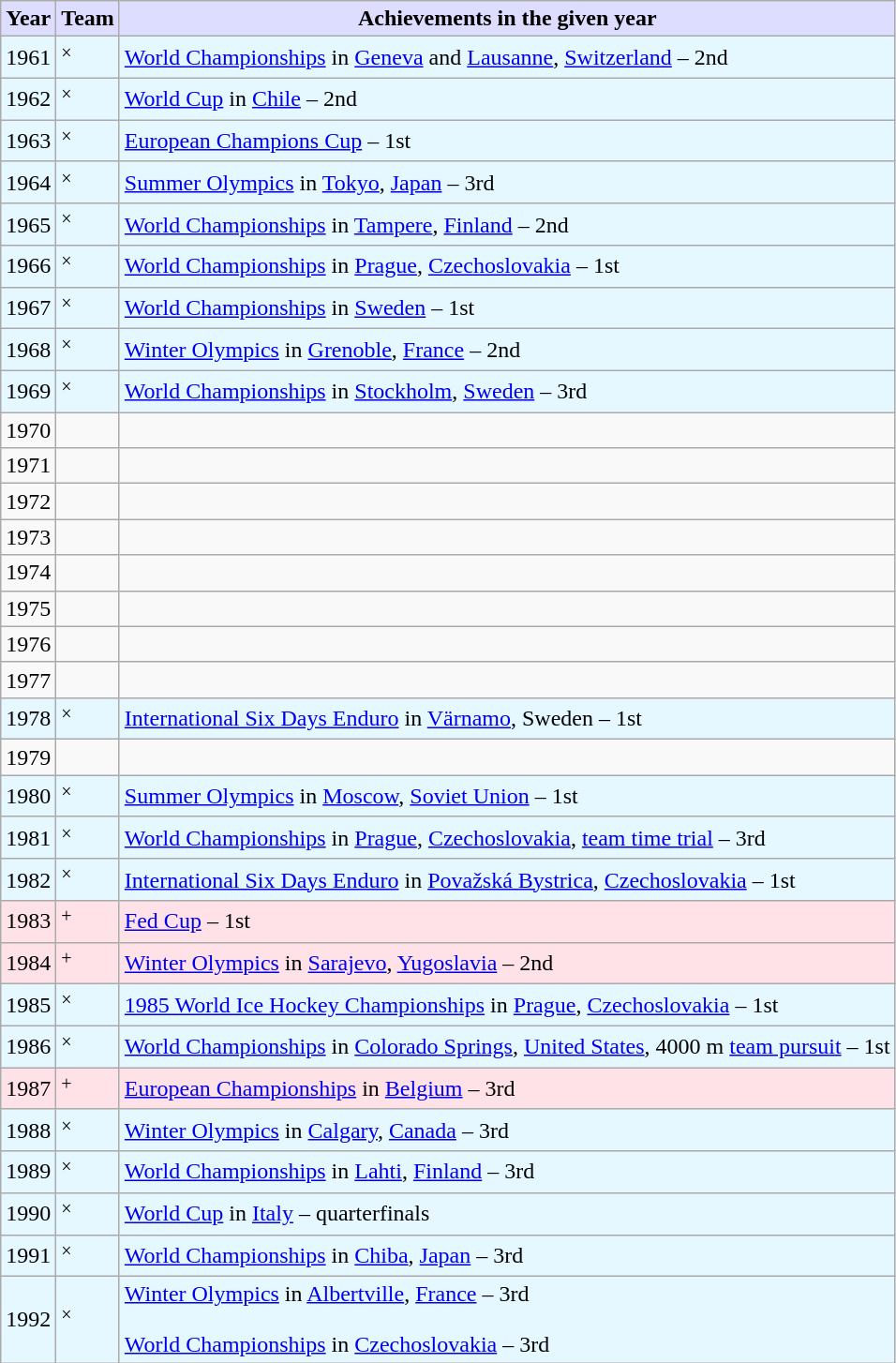<table class="wikitable sortable">
<tr>
<th style="background-color:#DDDDFF;">Year</th>
<th style="background-color:#DDDDFF;">Team</th>
<th style="background-color:#DDDDFF;" class="unsortable">Achievements in the given year</th>
</tr>
<tr>
<td style="background:#E5F8FF">1961</td>
<td style="background:#E5F8FF"><sup>×</sup></td>
<td style="background:#E5F8FF"><a href='#'>World Championships</a> in <a href='#'>Geneva</a> and <a href='#'>Lausanne</a>, <a href='#'>Switzerland</a> – 2nd</td>
</tr>
<tr>
<td style="background:#E5F8FF">1962</td>
<td style="background:#E5F8FF"><sup>×</sup></td>
<td style="background:#E5F8FF"><a href='#'>World Cup</a> in <a href='#'>Chile</a> – 2nd</td>
</tr>
<tr>
<td style="background:#E5F8FF">1963</td>
<td style="background:#E5F8FF"><sup>×</sup></td>
<td style="background:#E5F8FF"><a href='#'>European Champions Cup</a> – 1st</td>
</tr>
<tr>
<td style="background:#E5F8FF">1964</td>
<td style="background:#E5F8FF"><sup>×</sup></td>
<td style="background:#E5F8FF"><a href='#'>Summer Olympics</a> in <a href='#'>Tokyo</a>, <a href='#'>Japan</a> – 3rd</td>
</tr>
<tr>
<td style="background:#E5F8FF">1965</td>
<td style="background:#E5F8FF"><sup>×</sup></td>
<td style="background:#E5F8FF"><a href='#'>World Championships</a> in <a href='#'>Tampere</a>, <a href='#'>Finland</a> – 2nd</td>
</tr>
<tr>
<td style="background:#E5F8FF">1966</td>
<td style="background:#E5F8FF"><sup>×</sup></td>
<td style="background:#E5F8FF"><a href='#'>World Championships</a> in <a href='#'>Prague</a>, <a href='#'>Czechoslovakia</a> – 1st</td>
</tr>
<tr>
<td style="background:#E5F8FF">1967</td>
<td style="background:#E5F8FF"><sup>×</sup></td>
<td style="background:#E5F8FF"><a href='#'>World Championships</a> in <a href='#'>Sweden</a> – 1st</td>
</tr>
<tr>
<td style="background:#E5F8FF">1968</td>
<td style="background:#E5F8FF"><sup>×</sup></td>
<td style="background:#E5F8FF"><a href='#'>Winter Olympics</a> in <a href='#'>Grenoble</a>, <a href='#'>France</a> – 2nd</td>
</tr>
<tr>
<td style="background:#E5F8FF">1969</td>
<td style="background:#E5F8FF"><sup>×</sup></td>
<td style="background:#E5F8FF"><a href='#'>World Championships</a> in <a href='#'>Stockholm</a>, <a href='#'>Sweden</a> – 3rd</td>
</tr>
<tr>
<td>1970</td>
<td></td>
<td></td>
</tr>
<tr>
<td>1971</td>
<td></td>
<td></td>
</tr>
<tr>
<td>1972</td>
<td></td>
<td></td>
</tr>
<tr>
<td>1973</td>
<td></td>
<td></td>
</tr>
<tr>
<td>1974</td>
<td></td>
<td></td>
</tr>
<tr>
<td>1975</td>
<td></td>
<td></td>
</tr>
<tr>
<td>1976</td>
<td></td>
<td></td>
</tr>
<tr>
<td>1977</td>
<td></td>
<td></td>
</tr>
<tr>
<td style="background:#E5F8FF">1978</td>
<td style="background:#E5F8FF"><sup>×</sup></td>
<td style="background:#E5F8FF"><a href='#'>International Six Days Enduro</a> in <a href='#'>Värnamo</a>, Sweden – 1st</td>
</tr>
<tr>
<td>1979</td>
<td></td>
<td></td>
</tr>
<tr>
<td style="background:#E5F8FF">1980</td>
<td style="background:#E5F8FF"><sup>×</sup></td>
<td style="background:#E5F8FF"><a href='#'>Summer Olympics</a> in <a href='#'>Moscow</a>, <a href='#'>Soviet Union</a> – 1st</td>
</tr>
<tr>
<td style="background:#E5F8FF">1981</td>
<td style="background:#E5F8FF"><sup>×</sup></td>
<td style="background:#E5F8FF"><a href='#'>World Championships</a> in <a href='#'>Prague</a>, <a href='#'>Czechoslovakia</a>, <a href='#'>team time trial</a> – 3rd</td>
</tr>
<tr>
<td style="background:#E5F8FF">1982</td>
<td style="background:#E5F8FF"><sup>×</sup></td>
<td style="background:#E5F8FF"><a href='#'>International Six Days Enduro</a> in <a href='#'>Považská Bystrica</a>, <a href='#'>Czechoslovakia</a> – 1st</td>
</tr>
<tr>
<td style="background:#FEE2E8">1983</td>
<td style="background:#FEE2E8"><sup>+</sup></td>
<td style="background:#FEE2E8"><a href='#'>Fed Cup</a> – 1st</td>
</tr>
<tr>
<td style="background:#FEE2E8">1984</td>
<td style="background:#FEE2E8"><sup>+</sup></td>
<td style="background:#FEE2E8"><a href='#'>Winter Olympics</a> in <a href='#'>Sarajevo</a>, <a href='#'>Yugoslavia</a> – 2nd</td>
</tr>
<tr>
<td style="background:#E5F8FF">1985</td>
<td style="background:#E5F8FF"><sup>×</sup></td>
<td style="background:#E5F8FF"><a href='#'>1985 World Ice Hockey Championships</a> in <a href='#'>Prague</a>, <a href='#'>Czechoslovakia</a> – 1st</td>
</tr>
<tr>
<td style="background:#E5F8FF">1986</td>
<td style="background:#E5F8FF"><sup>×</sup></td>
<td style="background:#E5F8FF"><a href='#'>World Championships</a> in <a href='#'>Colorado Springs</a>, <a href='#'>United States</a>, 4000 m <a href='#'>team pursuit</a> – 1st</td>
</tr>
<tr>
<td style="background:#FEE2E8">1987</td>
<td style="background:#FEE2E8"><sup>+</sup></td>
<td style="background:#FEE2E8"><a href='#'>European Championships</a> in <a href='#'>Belgium</a> – 3rd</td>
</tr>
<tr>
<td style="background:#E5F8FF">1988</td>
<td style="background:#E5F8FF"><sup>×</sup></td>
<td style="background:#E5F8FF"><a href='#'>Winter Olympics</a> in <a href='#'>Calgary</a>, <a href='#'>Canada</a> – 3rd</td>
</tr>
<tr>
<td style="background:#E5F8FF">1989</td>
<td style="background:#E5F8FF"><sup>×</sup></td>
<td style="background:#E5F8FF"><a href='#'>World Championships</a> in <a href='#'>Lahti</a>, <a href='#'>Finland</a> – 3rd</td>
</tr>
<tr>
<td style="background:#E5F8FF">1990</td>
<td style="background:#E5F8FF"><sup>×</sup></td>
<td style="background:#E5F8FF"><a href='#'>World Cup</a> in <a href='#'>Italy</a> – quarterfinals</td>
</tr>
<tr>
<td style="background:#E5F8FF">1991</td>
<td style="background:#E5F8FF"><sup>×</sup></td>
<td style="background:#E5F8FF"><a href='#'>World Championships</a> in <a href='#'>Chiba</a>, <a href='#'>Japan</a> – 3rd</td>
</tr>
<tr>
<td style="background:#E5F8FF">1992</td>
<td style="background:#E5F8FF"><sup>×</sup></td>
<td style="background:#E5F8FF"><a href='#'>Winter Olympics</a> in <a href='#'>Albertville</a>, <a href='#'>France</a> – 3rd<br><br><a href='#'>World Championships</a> in <a href='#'>Czechoslovakia</a> – 3rd</td>
</tr>
</table>
